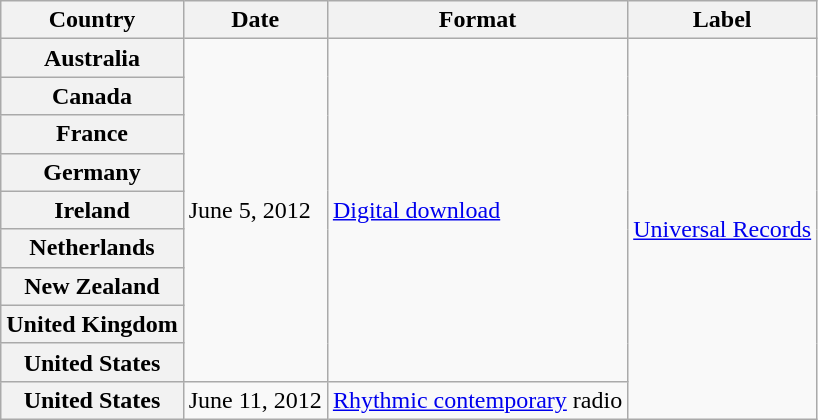<table class="wikitable plainrowheaders">
<tr>
<th scope="col">Country</th>
<th scope="col">Date</th>
<th scope="col">Format</th>
<th scope="col">Label</th>
</tr>
<tr>
<th scope="row">Australia</th>
<td rowspan="9">June 5, 2012</td>
<td rowspan="9"><a href='#'>Digital download</a></td>
<td rowspan="10"><a href='#'>Universal Records</a></td>
</tr>
<tr>
<th scope="row">Canada</th>
</tr>
<tr>
<th scope="row">France</th>
</tr>
<tr>
<th scope="row">Germany</th>
</tr>
<tr>
<th scope="row">Ireland</th>
</tr>
<tr>
<th scope="row">Netherlands</th>
</tr>
<tr>
<th scope="row">New Zealand</th>
</tr>
<tr>
<th scope="row">United Kingdom</th>
</tr>
<tr>
<th scope="row">United States</th>
</tr>
<tr>
<th scope="row">United States</th>
<td>June 11, 2012</td>
<td><a href='#'>Rhythmic contemporary</a> radio</td>
</tr>
</table>
